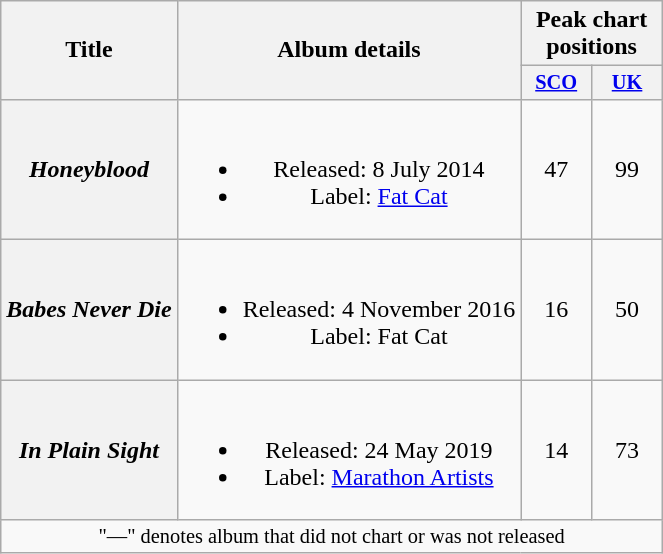<table class="wikitable plainrowheaders" style="text-align:center;">
<tr>
<th scope="col" rowspan="2">Title</th>
<th scope="col" rowspan="2">Album details</th>
<th scope="col" colspan="2">Peak chart positions</th>
</tr>
<tr>
<th scope="col" style="width:3em;font-size:85%;"><a href='#'>SCO</a><br></th>
<th scope="col" style="width:3em;font-size:85%;"><a href='#'>UK</a><br></th>
</tr>
<tr>
<th scope="row"><em>Honeyblood</em></th>
<td><br><ul><li>Released: 8 July 2014</li><li>Label: <a href='#'>Fat Cat</a></li></ul></td>
<td>47</td>
<td>99</td>
</tr>
<tr>
<th scope="row"><em>Babes Never Die</em></th>
<td><br><ul><li>Released: 4 November 2016</li><li>Label: Fat Cat</li></ul></td>
<td>16</td>
<td>50</td>
</tr>
<tr>
<th scope="row"><em>In Plain Sight</em></th>
<td><br><ul><li>Released: 24 May 2019</li><li>Label: <a href='#'>Marathon Artists</a></li></ul></td>
<td>14</td>
<td>73</td>
</tr>
<tr>
<td colspan="18" style="font-size:85%;">"—" denotes album that did not chart or was not released</td>
</tr>
</table>
